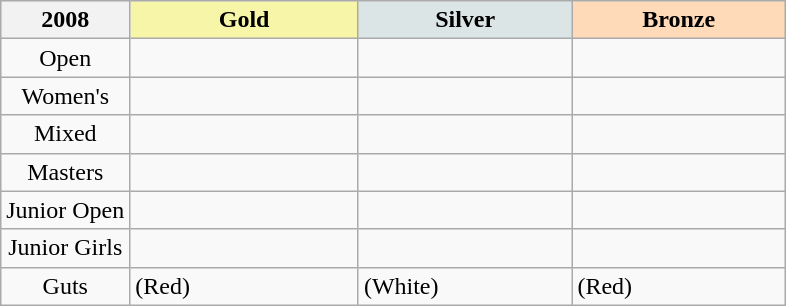<table class="wikitable sortable">
<tr bgcolor="#efefef" align="left">
<th Year>2008</th>
<th width=145 style="background-color: #F7F6A8;"> Gold</th>
<th width=135 style="background-color: #DCE5E5;"> Silver</th>
<th width=135 style="background-color: #FFDAB9;"> Bronze</th>
</tr>
<tr>
<td align="center">Open</td>
<td></td>
<td></td>
<td></td>
</tr>
<tr>
<td align="center">Women's</td>
<td></td>
<td></td>
<td></td>
</tr>
<tr>
<td align="center">Mixed</td>
<td></td>
<td></td>
<td></td>
</tr>
<tr>
<td align="center">Masters</td>
<td></td>
<td></td>
<td></td>
</tr>
<tr>
<td align="center">Junior Open</td>
<td></td>
<td></td>
<td></td>
</tr>
<tr>
<td align="center">Junior Girls</td>
<td></td>
<td></td>
<td></td>
</tr>
<tr>
<td align="center">Guts</td>
<td> (Red)</td>
<td> (White)</td>
<td> (Red)</td>
</tr>
</table>
